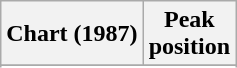<table class="wikitable sortable plainrowheaders">
<tr>
<th>Chart (1987)</th>
<th>Peak<br>position</th>
</tr>
<tr>
</tr>
<tr>
</tr>
<tr>
</tr>
<tr>
</tr>
<tr>
</tr>
</table>
